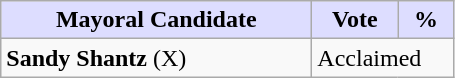<table class="wikitable">
<tr>
<th style="background:#ddf; width:200px;">Mayoral Candidate</th>
<th style="background:#ddf; width:50px;">Vote</th>
<th style="background:#ddf; width:30px;">%</th>
</tr>
<tr>
<td><strong>Sandy Shantz</strong> (X)</td>
<td colspan="2">Acclaimed</td>
</tr>
</table>
